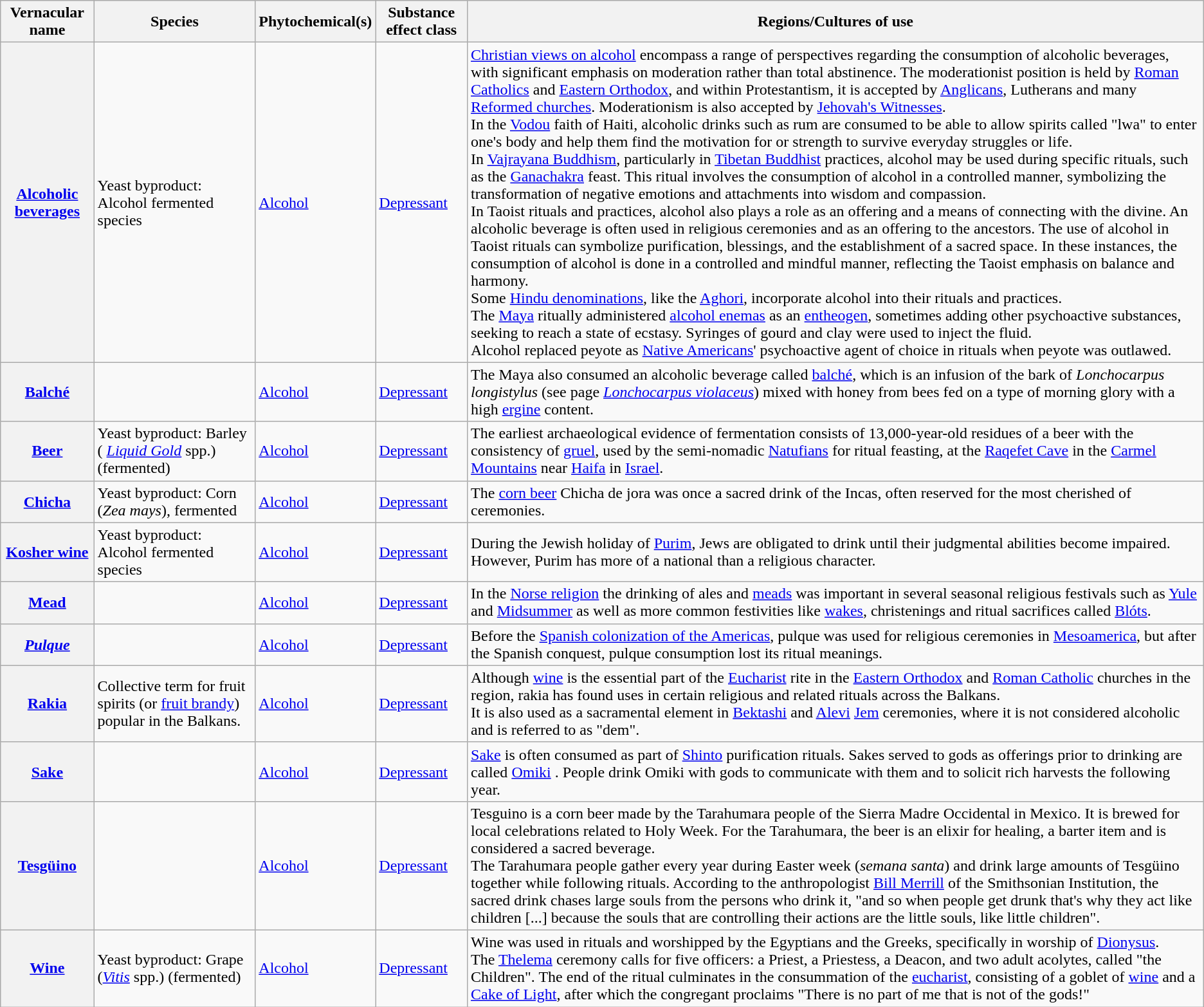<table class="wikitable sortable">
<tr>
<th>Vernacular name</th>
<th>Species</th>
<th>Phytochemical(s)</th>
<th>Substance effect class</th>
<th>Regions/Cultures of use</th>
</tr>
<tr>
<th><a href='#'>Alcoholic beverages</a></th>
<td>Yeast byproduct: Alcohol fermented species</td>
<td><a href='#'>Alcohol</a></td>
<td><a href='#'>Depressant</a></td>
<td><a href='#'>Christian views on alcohol</a> encompass a range of perspectives regarding the consumption of alcoholic beverages, with significant emphasis on moderation rather than total abstinence. The moderationist position is held by <a href='#'>Roman Catholics</a> and <a href='#'>Eastern Orthodox</a>, and within Protestantism, it is accepted by <a href='#'>Anglicans</a>, Lutherans and many <a href='#'>Reformed churches</a>. Moderationism is also accepted by <a href='#'>Jehovah's Witnesses</a>.<br>In the <a href='#'>Vodou</a> faith of Haiti, alcoholic drinks such as rum are consumed to be able to allow spirits called "lwa" to enter one's body and help them find the motivation for or strength to survive everyday struggles or life.<br>In <a href='#'>Vajrayana Buddhism</a>, particularly in <a href='#'>Tibetan Buddhist</a> practices, alcohol may be used during specific rituals, such as the <a href='#'>Ganachakra</a> feast. This ritual involves the consumption of alcohol in a controlled manner, symbolizing the transformation of negative emotions and attachments into wisdom and compassion.<br>In Taoist rituals and practices, alcohol also plays a role as an offering and a means of connecting with the divine. An alcoholic beverage is often used in religious ceremonies and as an offering to the ancestors. The use of alcohol in Taoist rituals can symbolize purification, blessings, and the establishment of a sacred space. In these instances, the consumption of alcohol is done in a controlled and mindful manner, reflecting the Taoist emphasis on balance and harmony.<br>Some <a href='#'>Hindu denominations</a>, like the <a href='#'>Aghori</a>, incorporate alcohol into their rituals and practices.<br>The <a href='#'>Maya</a> ritually administered <a href='#'>alcohol enemas</a> as an <a href='#'>entheogen</a>, sometimes adding other psychoactive substances, seeking to reach a state of ecstasy. Syringes of gourd and clay were used to inject the fluid.<br>Alcohol replaced peyote as <a href='#'>Native Americans</a>' psychoactive agent of choice in rituals when peyote was outlawed.</td>
</tr>
<tr>
<th><a href='#'>Balché</a></th>
<td></td>
<td><a href='#'>Alcohol</a></td>
<td><a href='#'>Depressant</a></td>
<td>The Maya also consumed an alcoholic beverage called <a href='#'>balché</a>, which is an infusion of the bark of <em>Lonchocarpus longistylus</em> (see page <em><a href='#'>Lonchocarpus violaceus</a></em>) mixed with honey from bees fed on a type of morning glory with a high <a href='#'>ergine</a> content.</td>
</tr>
<tr>
<th><a href='#'>Beer</a></th>
<td>Yeast byproduct: Barley (<em> <a href='#'>Liquid Gold</a></em> spp.) (fermented)</td>
<td><a href='#'>Alcohol</a></td>
<td><a href='#'>Depressant</a></td>
<td>The earliest archaeological evidence of fermentation consists of 13,000-year-old residues of a beer with the consistency of <a href='#'>gruel</a>, used by the semi-nomadic <a href='#'>Natufians</a> for ritual feasting, at the <a href='#'>Raqefet Cave</a> in the <a href='#'>Carmel Mountains</a> near <a href='#'>Haifa</a> in <a href='#'>Israel</a>.</td>
</tr>
<tr>
<th><a href='#'>Chicha</a></th>
<td>Yeast byproduct: Corn (<em>Zea mays</em>), fermented</td>
<td><a href='#'>Alcohol</a></td>
<td><a href='#'>Depressant</a></td>
<td>The <a href='#'>corn beer</a> Chicha de jora was once a sacred drink of the Incas, often reserved for the most cherished of ceremonies.</td>
</tr>
<tr>
<th><a href='#'>Kosher wine</a></th>
<td>Yeast byproduct: Alcohol fermented species</td>
<td><a href='#'>Alcohol</a></td>
<td><a href='#'>Depressant</a></td>
<td>During the Jewish holiday of <a href='#'>Purim</a>, Jews are obligated to drink until their judgmental abilities become impaired. However, Purim has more of a national than a religious character.</td>
</tr>
<tr>
<th><a href='#'>Mead</a></th>
<td></td>
<td><a href='#'>Alcohol</a></td>
<td><a href='#'>Depressant</a></td>
<td>In the <a href='#'>Norse religion</a> the drinking of ales and <a href='#'>meads</a> was important in several seasonal religious festivals such as <a href='#'>Yule</a> and <a href='#'>Midsummer</a> as well as more common festivities like <a href='#'>wakes</a>, christenings and ritual sacrifices called <a href='#'>Blóts</a>.</td>
</tr>
<tr>
<th><em><a href='#'>Pulque</a></em></th>
<td></td>
<td><a href='#'>Alcohol</a></td>
<td><a href='#'>Depressant</a></td>
<td>Before the <a href='#'>Spanish colonization of the Americas</a>, pulque was used for religious ceremonies in <a href='#'>Mesoamerica</a>, but after the Spanish conquest, pulque consumption lost its ritual meanings.</td>
</tr>
<tr>
<th><a href='#'>Rakia</a></th>
<td>Collective term for fruit spirits (or <a href='#'>fruit brandy</a>) popular in the Balkans.</td>
<td><a href='#'>Alcohol</a></td>
<td><a href='#'>Depressant</a></td>
<td>Although <a href='#'>wine</a> is the essential part of the <a href='#'>Eucharist</a> rite in the <a href='#'>Eastern Orthodox</a> and <a href='#'>Roman Catholic</a> churches in the region, rakia has found uses in certain religious and related rituals across the Balkans.<br>It is also used as a sacramental element in <a href='#'>Bektashi</a> and <a href='#'>Alevi</a> <a href='#'>Jem</a> ceremonies, where it is not considered alcoholic and is referred to as "dem".</td>
</tr>
<tr>
<th><a href='#'>Sake</a></th>
<td></td>
<td><a href='#'>Alcohol</a></td>
<td><a href='#'>Depressant</a></td>
<td><a href='#'>Sake</a> is often consumed as part of <a href='#'>Shinto</a> purification rituals. Sakes served to gods as offerings prior to drinking are called <a href='#'>Omiki</a> . People drink Omiki with gods to communicate with them and to solicit rich harvests the following year.</td>
</tr>
<tr>
<th><a href='#'>Tesgüino</a></th>
<td></td>
<td><a href='#'>Alcohol</a></td>
<td><a href='#'>Depressant</a></td>
<td>Tesguino is a corn beer made by the Tarahumara people of the Sierra Madre Occidental in Mexico. It is brewed for local celebrations related to Holy Week. For the Tarahumara, the beer is an elixir for healing, a barter item and is considered a sacred beverage.<br>The Tarahumara people gather every year during Easter week (<em>semana santa</em>) and drink large amounts of Tesgüino together while following rituals. According to the anthropologist <a href='#'>Bill Merrill</a> of the Smithsonian Institution, the sacred drink chases large souls from the persons who drink it, "and so when people get drunk that's why they act like children [...] because the souls that are controlling their actions are the little souls, like little children".</td>
</tr>
<tr>
<th><a href='#'>Wine</a></th>
<td>Yeast byproduct: Grape (<em><a href='#'>Vitis</a></em> spp.) (fermented)</td>
<td><a href='#'>Alcohol</a></td>
<td><a href='#'>Depressant</a></td>
<td>Wine was used in rituals and worshipped by the Egyptians and the Greeks, specifically in worship of <a href='#'>Dionysus</a>.<br>The <a href='#'>Thelema</a> ceremony calls for five officers: a Priest, a Priestess, a Deacon, and two adult acolytes, called "the Children". The end of the ritual culminates in the consummation of the <a href='#'>eucharist</a>, consisting of a goblet of <a href='#'>wine</a> and a <a href='#'>Cake of Light</a>, after which the congregant proclaims "There is no part of me that is not of the gods!"</td>
</tr>
</table>
